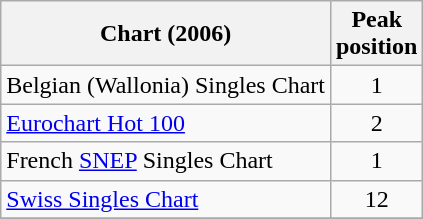<table class="wikitable sortable">
<tr>
<th>Chart (2006)</th>
<th align="center">Peak <br> position</th>
</tr>
<tr>
<td>Belgian (Wallonia) Singles Chart</td>
<td align="center">1</td>
</tr>
<tr>
<td><a href='#'>Eurochart Hot 100</a></td>
<td align="center">2</td>
</tr>
<tr>
<td>French <a href='#'>SNEP</a> Singles Chart</td>
<td align="center">1</td>
</tr>
<tr>
<td><a href='#'>Swiss Singles Chart</a></td>
<td align="center">12</td>
</tr>
<tr>
</tr>
</table>
